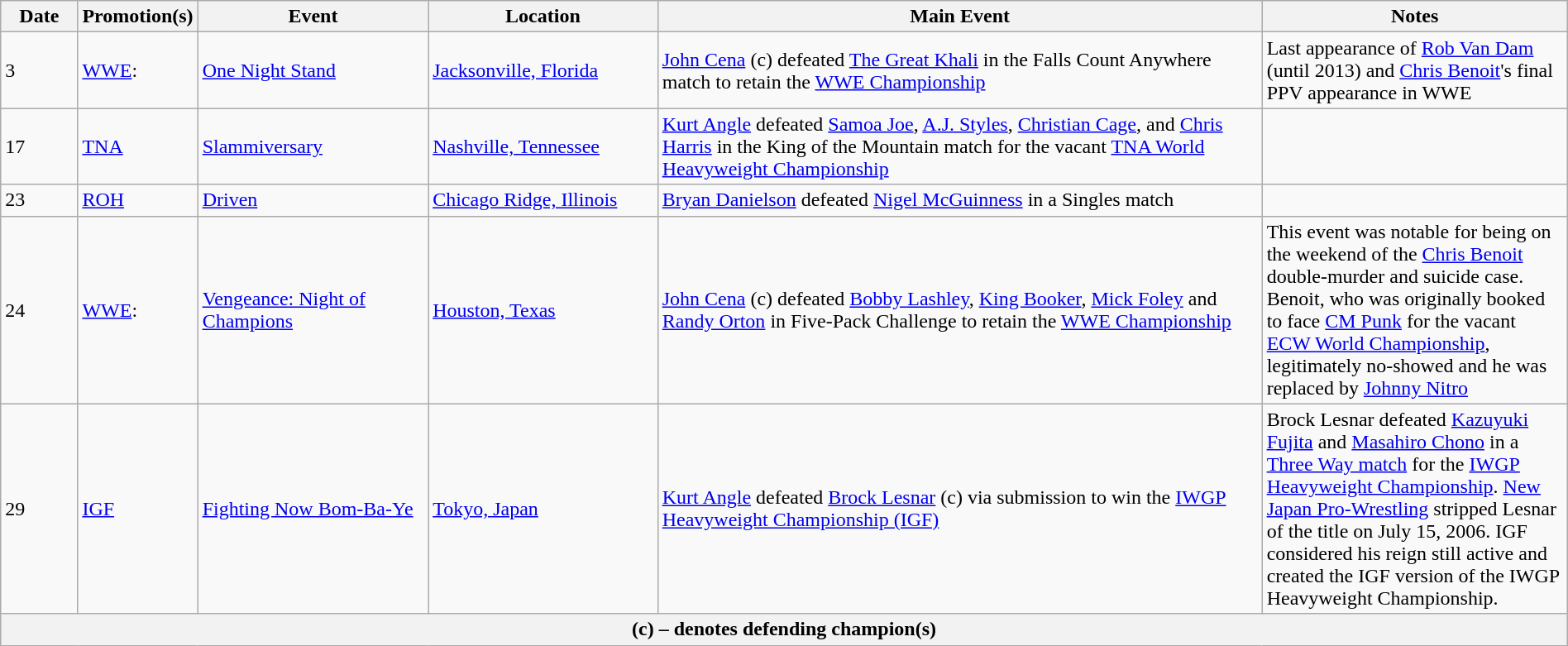<table class="wikitable" style="width:100%;">
<tr>
<th width=5%>Date</th>
<th width=5%>Promotion(s)</th>
<th width=15%>Event</th>
<th width=15%>Location</th>
<th width=40%>Main Event</th>
<th width=20%>Notes</th>
</tr>
<tr>
<td>3</td>
<td><a href='#'>WWE</a>:<br></td>
<td><a href='#'>One Night Stand</a></td>
<td><a href='#'>Jacksonville, Florida</a></td>
<td><a href='#'>John Cena</a> (c) defeated <a href='#'>The Great Khali</a> in the Falls Count Anywhere match to retain the <a href='#'>WWE Championship</a></td>
<td>Last appearance of <a href='#'>Rob Van Dam</a> (until 2013) and <a href='#'>Chris Benoit</a>'s final PPV appearance in WWE</td>
</tr>
<tr>
<td>17</td>
<td><a href='#'>TNA</a></td>
<td><a href='#'>Slammiversary</a></td>
<td><a href='#'>Nashville, Tennessee</a></td>
<td><a href='#'>Kurt Angle</a> defeated <a href='#'>Samoa Joe</a>, <a href='#'>A.J. Styles</a>, <a href='#'>Christian Cage</a>, and <a href='#'>Chris Harris</a> in the King of the Mountain match for the vacant <a href='#'>TNA World Heavyweight Championship</a></td>
<td></td>
</tr>
<tr>
<td>23</td>
<td><a href='#'>ROH</a></td>
<td><a href='#'>Driven</a></td>
<td><a href='#'>Chicago Ridge, Illinois</a></td>
<td><a href='#'>Bryan Danielson</a> defeated <a href='#'>Nigel McGuinness</a> in a Singles match</td>
<td></td>
</tr>
<tr>
<td>24</td>
<td><a href='#'>WWE</a>:<br></td>
<td><a href='#'>Vengeance: Night of Champions</a></td>
<td><a href='#'>Houston, Texas</a></td>
<td><a href='#'>John Cena</a> (c) defeated <a href='#'>Bobby Lashley</a>, <a href='#'>King Booker</a>, <a href='#'>Mick Foley</a> and <a href='#'>Randy Orton</a> in Five-Pack Challenge to retain the <a href='#'>WWE Championship</a></td>
<td>This event was notable for being on the weekend of the <a href='#'>Chris Benoit</a> double-murder and suicide case. Benoit, who was originally booked to face <a href='#'>CM Punk</a> for the vacant <a href='#'>ECW World Championship</a>, legitimately no-showed and he was replaced by <a href='#'>Johnny Nitro</a></td>
</tr>
<tr>
<td>29</td>
<td><a href='#'>IGF</a></td>
<td><a href='#'>Fighting Now Bom-Ba-Ye</a></td>
<td><a href='#'>Tokyo, Japan</a></td>
<td><a href='#'>Kurt Angle</a> defeated <a href='#'>Brock Lesnar</a> (c) via submission to win the <a href='#'>IWGP Heavyweight Championship (IGF)</a></td>
<td>Brock Lesnar defeated <a href='#'>Kazuyuki Fujita</a> and <a href='#'>Masahiro Chono</a> in a <a href='#'>Three Way match</a> for the <a href='#'>IWGP Heavyweight Championship</a>. <a href='#'>New Japan Pro-Wrestling</a> stripped Lesnar of the title on July 15, 2006. IGF considered his reign still active and created the IGF version of the IWGP Heavyweight Championship.</td>
</tr>
<tr>
<th colspan="6">(c) – denotes defending champion(s)</th>
</tr>
</table>
